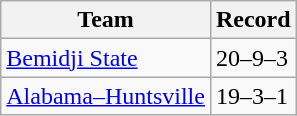<table class=wikitable>
<tr>
<th>Team</th>
<th>Record</th>
</tr>
<tr>
<td><a href='#'>Bemidji State</a></td>
<td>20–9–3</td>
</tr>
<tr>
<td><a href='#'>Alabama–Huntsville</a></td>
<td>19–3–1</td>
</tr>
</table>
